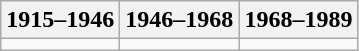<table class="wikitable sortable">
<tr>
<th>1915–1946</th>
<th>1946–1968</th>
<th>1968–1989</th>
</tr>
<tr>
<td></td>
<td></td>
<td></td>
</tr>
</table>
